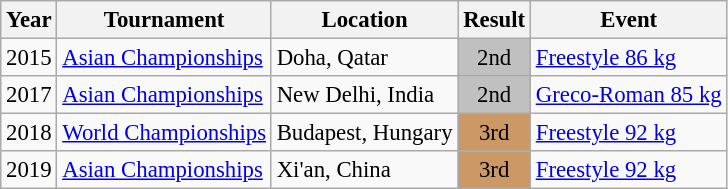<table class="wikitable" style="font-size:95%;">
<tr>
<th>Year</th>
<th>Tournament</th>
<th>Location</th>
<th>Result</th>
<th>Event</th>
</tr>
<tr>
<td>2015</td>
<td><a href='#'>Asian Championships</a></td>
<td>Doha, Qatar</td>
<td align="center" bgcolor="silver">2nd</td>
<td><a href='#'>Freestyle 86 kg</a></td>
</tr>
<tr>
<td>2017</td>
<td><a href='#'>Asian Championships</a></td>
<td>New Delhi, India</td>
<td align="center" bgcolor="silver">2nd</td>
<td><a href='#'>Greco-Roman 85 kg</a></td>
</tr>
<tr>
<td>2018</td>
<td><a href='#'>World Championships</a></td>
<td>Budapest, Hungary</td>
<td align="center" bgcolor="cc9966">3rd</td>
<td><a href='#'>Freestyle 92 kg</a></td>
</tr>
<tr>
<td>2019</td>
<td><a href='#'>Asian Championships</a></td>
<td>Xi'an, China</td>
<td align="center" bgcolor="cc9966">3rd</td>
<td><a href='#'>Freestyle 92 kg</a></td>
</tr>
</table>
